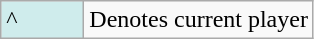<table class="wikitable">
<tr>
<td style="background:#cfecec; width:3em;">^</td>
<td>Denotes current player</td>
</tr>
</table>
